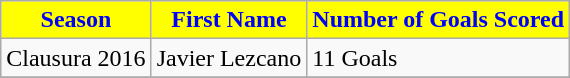<table class="wikitable">
<tr>
<th style="color:Blue; background:#FFFF00;">Season</th>
<th style="color:Blue; background:#FFFF00;">First Name</th>
<th style="color:Blue; background:#FFFF00;">Number of Goals Scored</th>
</tr>
<tr>
<td>Clausura 2016</td>
<td> Javier Lezcano</td>
<td>11 Goals</td>
</tr>
<tr>
</tr>
<tr>
</tr>
</table>
